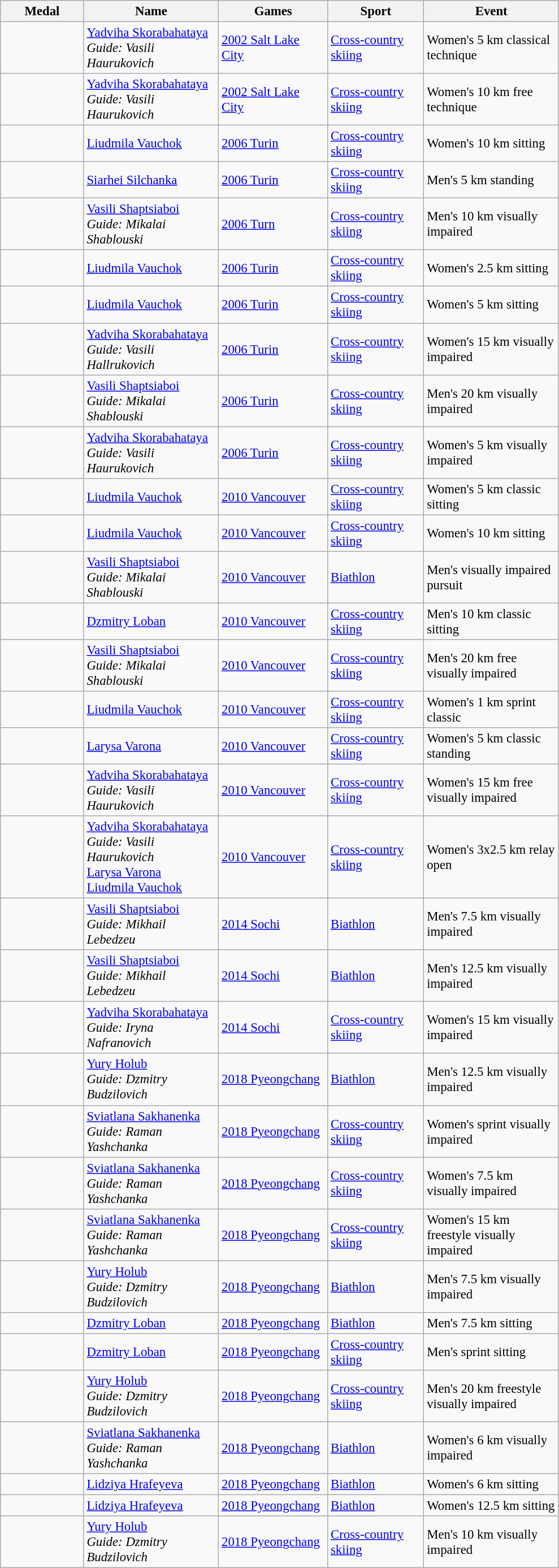<table class=wikitable style="font-size:95%">
<tr>
<th style="width:6em">Medal</th>
<th style="width:10em">Name</th>
<th style="width:8em">Games</th>
<th style="width:7em">Sport</th>
<th style="width:10em">Event</th>
</tr>
<tr>
<td></td>
<td><a href='#'>Yadviha Skorabahataya</a><br> <em>Guide: Vasili Haurukovich</em></td>
<td> <a href='#'>2002 Salt Lake City</a></td>
<td><a href='#'>Cross-country skiing</a></td>
<td>Women's 5 km classical technique</td>
</tr>
<tr>
<td></td>
<td><a href='#'>Yadviha Skorabahataya</a><br> <em>Guide: Vasili Haurukovich</em></td>
<td> <a href='#'>2002 Salt Lake City</a></td>
<td><a href='#'>Cross-country skiing</a></td>
<td>Women's 10 km free technique</td>
</tr>
<tr>
<td></td>
<td><a href='#'>Liudmila Vauchok</a></td>
<td> <a href='#'>2006 Turin</a></td>
<td><a href='#'>Cross-country skiing</a></td>
<td>Women's 10 km sitting</td>
</tr>
<tr>
<td></td>
<td><a href='#'>Siarhei Silchanka</a></td>
<td> <a href='#'>2006 Turin</a></td>
<td><a href='#'>Cross-country skiing</a></td>
<td>Men's 5 km standing</td>
</tr>
<tr>
<td></td>
<td><a href='#'>Vasili Shaptsiaboi</a><br> <em>Guide: Mikalai Shablouski</em></td>
<td> <a href='#'>2006 Turn</a></td>
<td><a href='#'>Cross-country skiing</a></td>
<td>Men's 10 km visually impaired</td>
</tr>
<tr>
<td></td>
<td><a href='#'>Liudmila Vauchok</a></td>
<td> <a href='#'>2006 Turin</a></td>
<td><a href='#'>Cross-country skiing</a></td>
<td>Women's 2.5 km sitting</td>
</tr>
<tr>
<td></td>
<td><a href='#'>Liudmila Vauchok</a></td>
<td> <a href='#'>2006 Turin</a></td>
<td><a href='#'>Cross-country skiing</a></td>
<td>Women's 5 km sitting</td>
</tr>
<tr>
<td></td>
<td><a href='#'>Yadviha Skorabahataya</a><br> <em>Guide: Vasili Hallrukovich</em></td>
<td> <a href='#'>2006 Turin</a></td>
<td><a href='#'>Cross-country skiing</a></td>
<td>Women's 15 km visually impaired</td>
</tr>
<tr>
<td></td>
<td><a href='#'>Vasili Shaptsiaboi</a><br> <em>Guide: Mikalai Shablouski</em></td>
<td> <a href='#'>2006 Turin</a></td>
<td><a href='#'>Cross-country skiing</a></td>
<td>Men's 20 km visually impaired</td>
</tr>
<tr>
<td></td>
<td><a href='#'>Yadviha Skorabahataya</a><br> <em>Guide: Vasili Haurukovich</em></td>
<td> <a href='#'>2006 Turin</a></td>
<td><a href='#'>Cross-country skiing</a></td>
<td>Women's 5 km visually impaired</td>
</tr>
<tr>
<td></td>
<td><a href='#'>Liudmila Vauchok</a></td>
<td> <a href='#'>2010 Vancouver</a></td>
<td><a href='#'>Cross-country skiing</a></td>
<td>Women's 5 km classic sitting</td>
</tr>
<tr>
<td></td>
<td><a href='#'>Liudmila Vauchok</a></td>
<td> <a href='#'>2010 Vancouver</a></td>
<td><a href='#'>Cross-country skiing</a></td>
<td>Women's 10 km sitting</td>
</tr>
<tr>
<td></td>
<td><a href='#'>Vasili Shaptsiaboi</a><br> <em>Guide: Mikalai Shablouski</em></td>
<td> <a href='#'>2010 Vancouver</a></td>
<td><a href='#'>Biathlon</a></td>
<td>Men's visually impaired pursuit</td>
</tr>
<tr>
<td></td>
<td><a href='#'>Dzmitry Loban</a></td>
<td> <a href='#'>2010 Vancouver</a></td>
<td><a href='#'>Cross-country skiing</a></td>
<td>Men's 10 km classic sitting</td>
</tr>
<tr>
<td></td>
<td><a href='#'>Vasili Shaptsiaboi</a><br> <em>Guide: Mikalai Shablouski</em></td>
<td> <a href='#'>2010 Vancouver</a></td>
<td><a href='#'>Cross-country skiing</a></td>
<td>Men's 20 km free visually impaired</td>
</tr>
<tr>
<td></td>
<td><a href='#'>Liudmila Vauchok</a></td>
<td> <a href='#'>2010 Vancouver</a></td>
<td><a href='#'>Cross-country skiing</a></td>
<td>Women's 1 km sprint classic</td>
</tr>
<tr>
<td></td>
<td><a href='#'>Larysa Varona</a></td>
<td> <a href='#'>2010 Vancouver</a></td>
<td><a href='#'>Cross-country skiing</a></td>
<td>Women's 5 km classic standing</td>
</tr>
<tr>
<td></td>
<td><a href='#'>Yadviha Skorabahataya</a><br> <em>Guide: Vasili Haurukovich</em></td>
<td> <a href='#'>2010 Vancouver</a></td>
<td><a href='#'>Cross-country skiing</a></td>
<td>Women's 15 km free visually impaired</td>
</tr>
<tr>
<td></td>
<td><a href='#'>Yadviha Skorabahataya</a><br> <em>Guide: Vasili Haurukovich</em><br> <a href='#'>Larysa Varona</a><br> <a href='#'>Liudmila Vauchok</a></td>
<td> <a href='#'>2010 Vancouver</a></td>
<td><a href='#'>Cross-country skiing</a></td>
<td>Women's 3x2.5 km relay open</td>
</tr>
<tr>
<td></td>
<td><a href='#'>Vasili Shaptsiaboi</a><br> <em>Guide: Mikhail Lebedzeu</em></td>
<td> <a href='#'>2014 Sochi</a></td>
<td><a href='#'>Biathlon</a></td>
<td>Men's 7.5 km visually impaired</td>
</tr>
<tr>
<td></td>
<td><a href='#'>Vasili Shaptsiaboi</a><br> <em>Guide: Mikhail Lebedzeu</em></td>
<td> <a href='#'>2014 Sochi</a></td>
<td><a href='#'>Biathlon</a></td>
<td>Men's 12.5 km visually impaired</td>
</tr>
<tr>
<td></td>
<td><a href='#'>Yadviha Skorabahataya</a><br> <em>Guide: Iryna Nafranovich</em></td>
<td> <a href='#'>2014 Sochi</a></td>
<td><a href='#'>Cross-country skiing</a></td>
<td>Women's 15 km visually impaired</td>
</tr>
<tr>
<td></td>
<td><a href='#'>Yury Holub</a><br> <em>Guide: Dzmitry Budzilovich</em></td>
<td> <a href='#'>2018 Pyeongchang</a></td>
<td><a href='#'>Biathlon</a></td>
<td>Men's 12.5 km visually impaired</td>
</tr>
<tr>
<td></td>
<td><a href='#'>Sviatlana Sakhanenka</a><br> <em>Guide: Raman Yashchanka</em></td>
<td> <a href='#'>2018 Pyeongchang</a></td>
<td><a href='#'>Cross-country skiing</a></td>
<td>Women's sprint visually impaired</td>
</tr>
<tr>
<td></td>
<td><a href='#'>Sviatlana Sakhanenka</a><br> <em>Guide: Raman Yashchanka</em></td>
<td> <a href='#'>2018 Pyeongchang</a></td>
<td><a href='#'>Cross-country skiing</a></td>
<td>Women's 7.5 km visually impaired</td>
</tr>
<tr>
<td></td>
<td><a href='#'>Sviatlana Sakhanenka</a><br> <em>Guide: Raman Yashchanka</em></td>
<td> <a href='#'>2018 Pyeongchang</a></td>
<td><a href='#'>Cross-country skiing</a></td>
<td>Women's 15 km freestyle visually impaired</td>
</tr>
<tr>
<td></td>
<td><a href='#'>Yury Holub</a><br> <em>Guide: Dzmitry Budzilovich</em></td>
<td> <a href='#'>2018 Pyeongchang</a></td>
<td><a href='#'>Biathlon</a></td>
<td>Men's 7.5 km visually impaired</td>
</tr>
<tr>
<td></td>
<td><a href='#'>Dzmitry Loban</a></td>
<td> <a href='#'>2018 Pyeongchang</a></td>
<td><a href='#'>Biathlon</a></td>
<td>Men's 7.5 km sitting</td>
</tr>
<tr>
<td></td>
<td><a href='#'>Dzmitry Loban</a></td>
<td> <a href='#'>2018 Pyeongchang</a></td>
<td><a href='#'>Cross-country skiing</a></td>
<td>Men's sprint sitting</td>
</tr>
<tr>
<td></td>
<td><a href='#'>Yury Holub</a><br> <em>Guide: Dzmitry Budzilovich</em></td>
<td> <a href='#'>2018 Pyeongchang</a></td>
<td><a href='#'>Cross-country skiing</a></td>
<td>Men's 20 km freestyle visually impaired</td>
</tr>
<tr>
<td></td>
<td><a href='#'>Sviatlana Sakhanenka</a><br> <em>Guide: Raman Yashchanka</em></td>
<td> <a href='#'>2018 Pyeongchang</a></td>
<td><a href='#'>Biathlon</a></td>
<td>Women's 6 km visually impaired</td>
</tr>
<tr>
<td></td>
<td><a href='#'>Lidziya Hrafeyeva</a></td>
<td> <a href='#'>2018 Pyeongchang</a></td>
<td><a href='#'>Biathlon</a></td>
<td>Women's 6 km sitting</td>
</tr>
<tr>
<td></td>
<td><a href='#'>Lidziya Hrafeyeva</a></td>
<td> <a href='#'>2018 Pyeongchang</a></td>
<td><a href='#'>Biathlon</a></td>
<td>Women's 12.5 km sitting</td>
</tr>
<tr>
<td></td>
<td><a href='#'>Yury Holub</a><br> <em>Guide: Dzmitry Budzilovich</em></td>
<td> <a href='#'>2018 Pyeongchang</a></td>
<td><a href='#'>Cross-country skiing</a></td>
<td>Men's 10 km visually impaired</td>
</tr>
</table>
